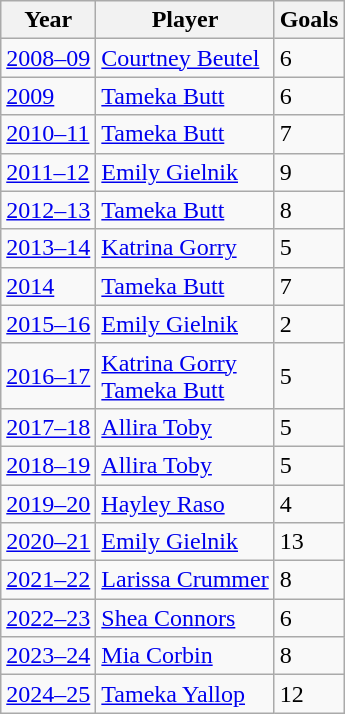<table class="wikitable">
<tr>
<th>Year</th>
<th>Player</th>
<th>Goals</th>
</tr>
<tr>
<td><a href='#'>2008–09</a></td>
<td> <a href='#'>Courtney Beutel</a></td>
<td>6</td>
</tr>
<tr>
<td><a href='#'>2009</a></td>
<td> <a href='#'>Tameka Butt</a></td>
<td>6</td>
</tr>
<tr>
<td><a href='#'>2010–11</a></td>
<td> <a href='#'>Tameka Butt</a></td>
<td>7</td>
</tr>
<tr>
<td><a href='#'>2011–12</a></td>
<td> <a href='#'>Emily Gielnik</a></td>
<td>9</td>
</tr>
<tr>
<td><a href='#'>2012–13</a></td>
<td> <a href='#'>Tameka Butt</a></td>
<td>8</td>
</tr>
<tr>
<td><a href='#'>2013–14</a></td>
<td> <a href='#'>Katrina Gorry</a></td>
<td>5</td>
</tr>
<tr>
<td><a href='#'>2014</a></td>
<td> <a href='#'>Tameka Butt</a></td>
<td>7</td>
</tr>
<tr>
<td><a href='#'>2015–16</a></td>
<td> <a href='#'>Emily Gielnik</a></td>
<td>2</td>
</tr>
<tr>
<td><a href='#'>2016–17</a></td>
<td> <a href='#'>Katrina Gorry</a> <br> <a href='#'>Tameka Butt</a></td>
<td>5</td>
</tr>
<tr>
<td><a href='#'>2017–18</a></td>
<td> <a href='#'>Allira Toby</a></td>
<td>5</td>
</tr>
<tr>
<td><a href='#'>2018–19</a></td>
<td> <a href='#'>Allira Toby</a></td>
<td>5</td>
</tr>
<tr>
<td><a href='#'>2019–20</a></td>
<td> <a href='#'>Hayley Raso</a></td>
<td>4</td>
</tr>
<tr>
<td><a href='#'>2020–21</a></td>
<td> <a href='#'>Emily Gielnik</a></td>
<td>13</td>
</tr>
<tr>
<td><a href='#'>2021–22</a></td>
<td> <a href='#'>Larissa Crummer</a></td>
<td>8</td>
</tr>
<tr>
<td><a href='#'>2022–23</a></td>
<td> <a href='#'>Shea Connors</a></td>
<td>6</td>
</tr>
<tr>
<td><a href='#'>2023–24</a></td>
<td> <a href='#'>Mia Corbin</a></td>
<td>8</td>
</tr>
<tr>
<td><a href='#'>2024–25</a></td>
<td> <a href='#'>Tameka Yallop</a></td>
<td>12</td>
</tr>
</table>
